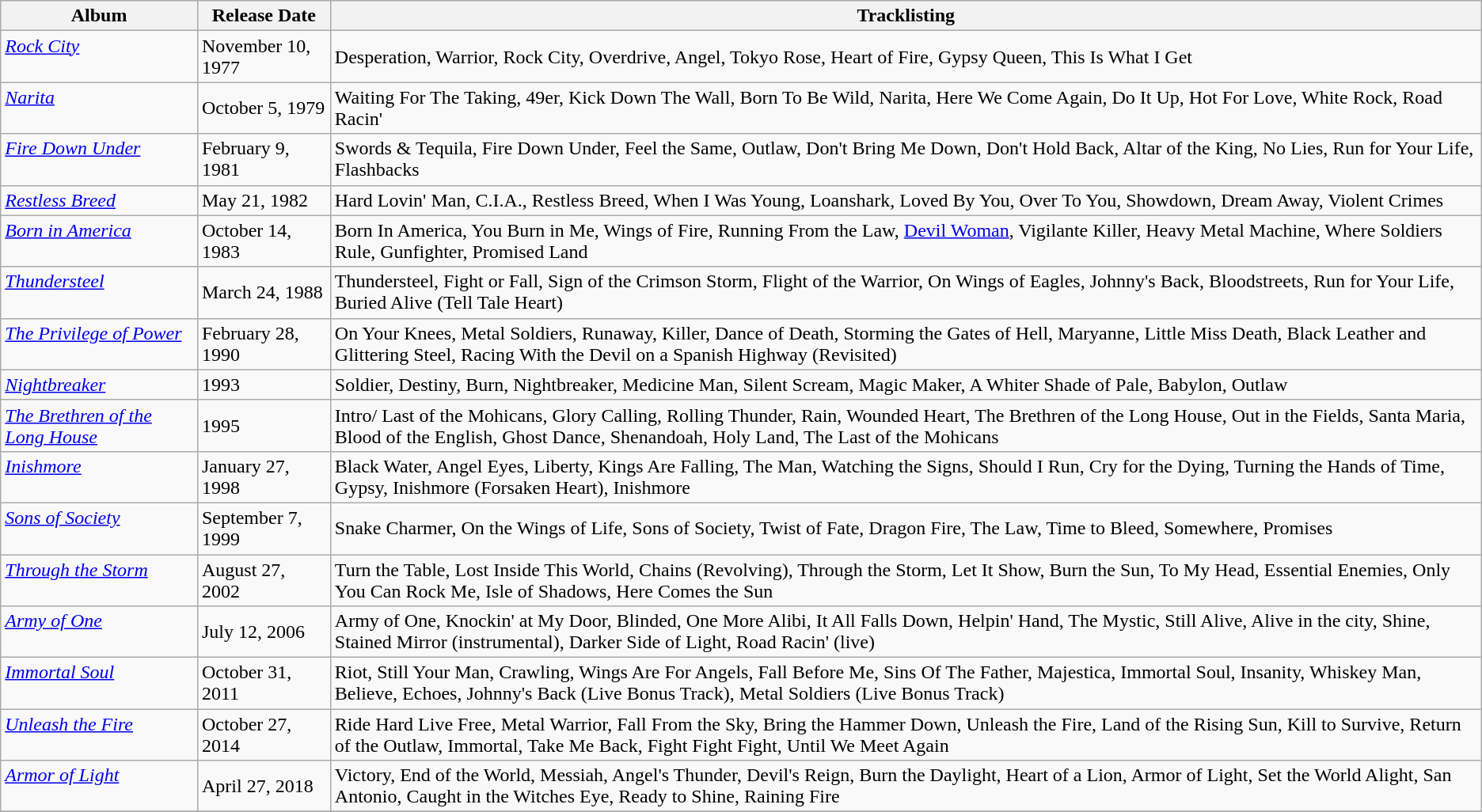<table class="wikitable">
<tr>
<th>Album</th>
<th>Release Date</th>
<th>Tracklisting</th>
</tr>
<tr -->
<td valign="top"><em><a href='#'>Rock City</a></em></td>
<td>November 10, 1977</td>
<td>Desperation, Warrior, Rock City, Overdrive, Angel, Tokyo Rose, Heart of Fire, Gypsy Queen, This Is What I Get</td>
</tr>
<tr -->
<td valign="top"><em><a href='#'>Narita</a></em></td>
<td>October 5, 1979</td>
<td>Waiting For The Taking, 49er, Kick Down The Wall, Born To Be Wild, Narita, Here We Come Again, Do It Up, Hot For Love, White Rock, Road Racin'</td>
</tr>
<tr -->
<td valign="top"><em><a href='#'>Fire Down Under</a></em></td>
<td>February 9, 1981</td>
<td>Swords & Tequila, Fire Down Under, Feel the Same, Outlaw, Don't Bring Me Down, Don't Hold Back, Altar of the King, No Lies, Run for Your Life, Flashbacks</td>
</tr>
<tr -->
<td valign="top"><em><a href='#'>Restless Breed</a></em></td>
<td>May 21, 1982</td>
<td>Hard Lovin' Man, C.I.A., Restless Breed, When I Was Young, Loanshark, Loved By You, Over To You, Showdown, Dream Away, Violent Crimes</td>
</tr>
<tr -->
<td valign="top"><em><a href='#'>Born in America</a></em></td>
<td>October 14, 1983</td>
<td>Born In America, You Burn in Me, Wings of Fire, Running From the Law, <a href='#'>Devil Woman</a>, Vigilante Killer, Heavy Metal Machine, Where Soldiers Rule, Gunfighter, Promised Land</td>
</tr>
<tr -->
<td valign="top"><em><a href='#'>Thundersteel</a></em></td>
<td>March 24, 1988</td>
<td>Thundersteel, Fight or Fall, Sign of the Crimson Storm, Flight of the Warrior, On Wings of Eagles, Johnny's Back, Bloodstreets, Run for Your Life, Buried Alive (Tell Tale Heart)</td>
</tr>
<tr -->
<td valign="top"><em><a href='#'>The Privilege of Power</a></em></td>
<td>February 28, 1990</td>
<td>On Your Knees, Metal Soldiers, Runaway, Killer, Dance of Death, Storming the Gates of Hell, Maryanne, Little Miss Death, Black Leather and Glittering Steel, Racing With the Devil on a Spanish Highway (Revisited)</td>
</tr>
<tr -->
<td valign="top"><em><a href='#'>Nightbreaker</a></em></td>
<td>1993</td>
<td>Soldier, Destiny, Burn, Nightbreaker, Medicine Man, Silent Scream, Magic Maker, A Whiter Shade of Pale, Babylon, Outlaw</td>
</tr>
<tr -->
<td valign="top"><em><a href='#'>The Brethren of the Long House</a></em></td>
<td>1995</td>
<td>Intro/ Last of the Mohicans, Glory Calling, Rolling Thunder, Rain, Wounded Heart, The Brethren of the Long House, Out in the Fields, Santa Maria, Blood of the English, Ghost Dance, Shenandoah, Holy Land, The Last of the Mohicans</td>
</tr>
<tr -->
<td valign="top"><em><a href='#'>Inishmore</a></em></td>
<td>January 27, 1998</td>
<td>Black Water, Angel Eyes, Liberty, Kings Are Falling, The Man, Watching the Signs, Should I Run, Cry for the Dying, Turning the Hands of Time, Gypsy, Inishmore (Forsaken Heart), Inishmore</td>
</tr>
<tr -->
<td valign="top"><em><a href='#'>Sons of Society</a></em></td>
<td>September 7, 1999</td>
<td>Snake Charmer, On the Wings of Life, Sons of Society, Twist of Fate, Dragon Fire, The Law, Time to Bleed, Somewhere, Promises</td>
</tr>
<tr -->
<td valign="top"><em><a href='#'>Through the Storm</a></em></td>
<td>August 27, 2002</td>
<td>Turn the Table, Lost Inside This World, Chains (Revolving), Through the Storm, Let It Show, Burn the Sun, To My Head, Essential Enemies, Only You Can Rock Me, Isle of Shadows, Here Comes the Sun</td>
</tr>
<tr -->
<td valign="top"><em><a href='#'>Army of One</a></em></td>
<td>July 12, 2006</td>
<td>Army of One, Knockin' at My Door, Blinded, One More Alibi, It All Falls Down, Helpin' Hand, The Mystic, Still Alive, Alive in the city, Shine, Stained Mirror (instrumental), Darker Side of Light, Road Racin' (live)</td>
</tr>
<tr -->
<td valign="top"><em><a href='#'>Immortal Soul</a></em></td>
<td>October 31, 2011</td>
<td>Riot, Still Your Man, Crawling, Wings Are For Angels, Fall Before Me, Sins Of The Father, Majestica, Immortal Soul, Insanity, Whiskey Man, Believe, Echoes, Johnny's Back (Live Bonus Track), Metal Soldiers (Live Bonus Track)</td>
</tr>
<tr -->
<td valign="top"><em><a href='#'>Unleash the Fire</a></em></td>
<td>October 27, 2014</td>
<td>Ride Hard Live Free, Metal Warrior, Fall From the Sky, Bring the Hammer Down, Unleash the Fire, Land of the Rising Sun, Kill to Survive, Return of the Outlaw, Immortal, Take Me Back, Fight Fight Fight, Until We Meet Again</td>
</tr>
<tr -->
<td valign="top"><em><a href='#'>Armor of Light</a></em></td>
<td>April 27, 2018</td>
<td>Victory, End of the World, Messiah, Angel's Thunder, Devil's Reign, Burn the Daylight, Heart of a Lion, Armor of Light, Set the World Alight, San Antonio, Caught in the Witches Eye, Ready to Shine, Raining Fire</td>
</tr>
<tr>
</tr>
</table>
